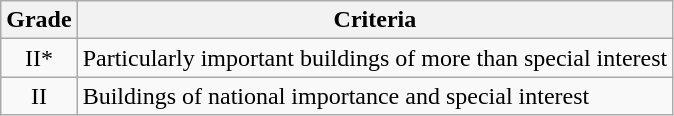<table class="wikitable">
<tr>
<th>Grade</th>
<th>Criteria</th>
</tr>
<tr>
<td align="center" >II*</td>
<td>Particularly important buildings of more than special interest</td>
</tr>
<tr>
<td align="center" >II</td>
<td>Buildings of national importance and special interest</td>
</tr>
</table>
